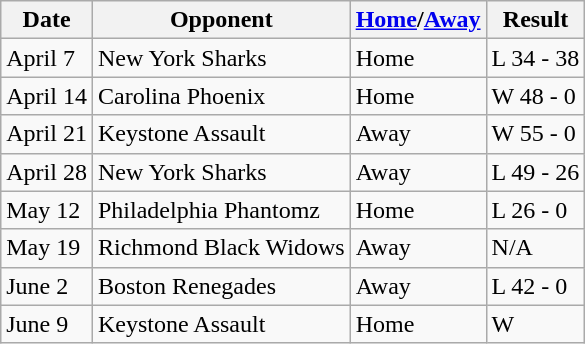<table class="wikitable">
<tr>
<th>Date</th>
<th>Opponent</th>
<th><a href='#'>Home</a>/<a href='#'>Away</a></th>
<th>Result</th>
</tr>
<tr>
<td>April 7</td>
<td>New York Sharks</td>
<td>Home</td>
<td>L 34 - 38</td>
</tr>
<tr>
<td>April 14</td>
<td>Carolina Phoenix</td>
<td>Home</td>
<td>W 48 - 0</td>
</tr>
<tr>
<td>April 21</td>
<td>Keystone Assault</td>
<td>Away</td>
<td>W 55 - 0</td>
</tr>
<tr>
<td>April 28</td>
<td>New York Sharks</td>
<td>Away</td>
<td>L 49 - 26</td>
</tr>
<tr>
<td>May 12</td>
<td>Philadelphia Phantomz</td>
<td>Home</td>
<td>L 26 - 0</td>
</tr>
<tr>
<td>May 19</td>
<td>Richmond Black Widows</td>
<td>Away</td>
<td>N/A</td>
</tr>
<tr>
<td>June 2</td>
<td>Boston Renegades</td>
<td>Away</td>
<td>L 42 - 0</td>
</tr>
<tr>
<td>June 9</td>
<td>Keystone Assault</td>
<td>Home</td>
<td>W</td>
</tr>
</table>
